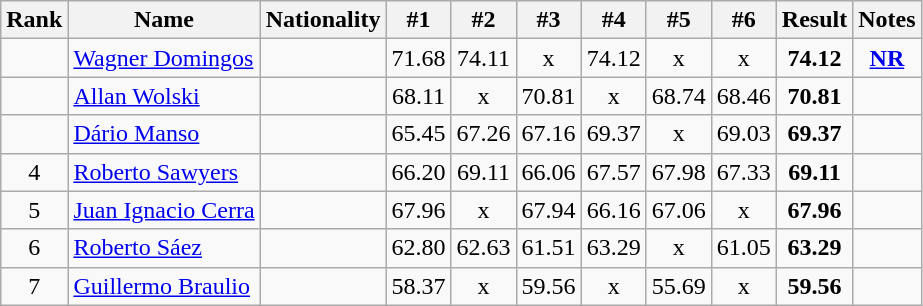<table class="wikitable sortable" style="text-align:center">
<tr>
<th>Rank</th>
<th>Name</th>
<th>Nationality</th>
<th>#1</th>
<th>#2</th>
<th>#3</th>
<th>#4</th>
<th>#5</th>
<th>#6</th>
<th>Result</th>
<th>Notes</th>
</tr>
<tr>
<td></td>
<td align=left><a href='#'>Wagner Domingos</a></td>
<td align=left></td>
<td>71.68</td>
<td>74.11</td>
<td>x</td>
<td>74.12</td>
<td>x</td>
<td>x</td>
<td><strong>74.12</strong></td>
<td><a href='#'><strong>NR</strong></a></td>
</tr>
<tr>
<td></td>
<td align=left><a href='#'>Allan Wolski</a></td>
<td align=left></td>
<td>68.11</td>
<td>x</td>
<td>70.81</td>
<td>x</td>
<td>68.74</td>
<td>68.46</td>
<td><strong>70.81</strong></td>
<td></td>
</tr>
<tr>
<td></td>
<td align=left><a href='#'>Dário Manso</a></td>
<td align=left></td>
<td>65.45</td>
<td>67.26</td>
<td>67.16</td>
<td>69.37</td>
<td>x</td>
<td>69.03</td>
<td><strong>69.37</strong></td>
<td></td>
</tr>
<tr>
<td>4</td>
<td align=left><a href='#'>Roberto Sawyers</a></td>
<td align=left></td>
<td>66.20</td>
<td>69.11</td>
<td>66.06</td>
<td>67.57</td>
<td>67.98</td>
<td>67.33</td>
<td><strong>69.11</strong></td>
<td></td>
</tr>
<tr>
<td>5</td>
<td align=left><a href='#'>Juan Ignacio Cerra</a></td>
<td align=left></td>
<td>67.96</td>
<td>x</td>
<td>67.94</td>
<td>66.16</td>
<td>67.06</td>
<td>x</td>
<td><strong>67.96</strong></td>
<td></td>
</tr>
<tr>
<td>6</td>
<td align=left><a href='#'>Roberto Sáez</a></td>
<td align=left></td>
<td>62.80</td>
<td>62.63</td>
<td>61.51</td>
<td>63.29</td>
<td>x</td>
<td>61.05</td>
<td><strong>63.29</strong></td>
<td></td>
</tr>
<tr>
<td>7</td>
<td align=left><a href='#'>Guillermo Braulio</a></td>
<td align=left></td>
<td>58.37</td>
<td>x</td>
<td>59.56</td>
<td>x</td>
<td>55.69</td>
<td>x</td>
<td><strong>59.56</strong></td>
<td></td>
</tr>
</table>
